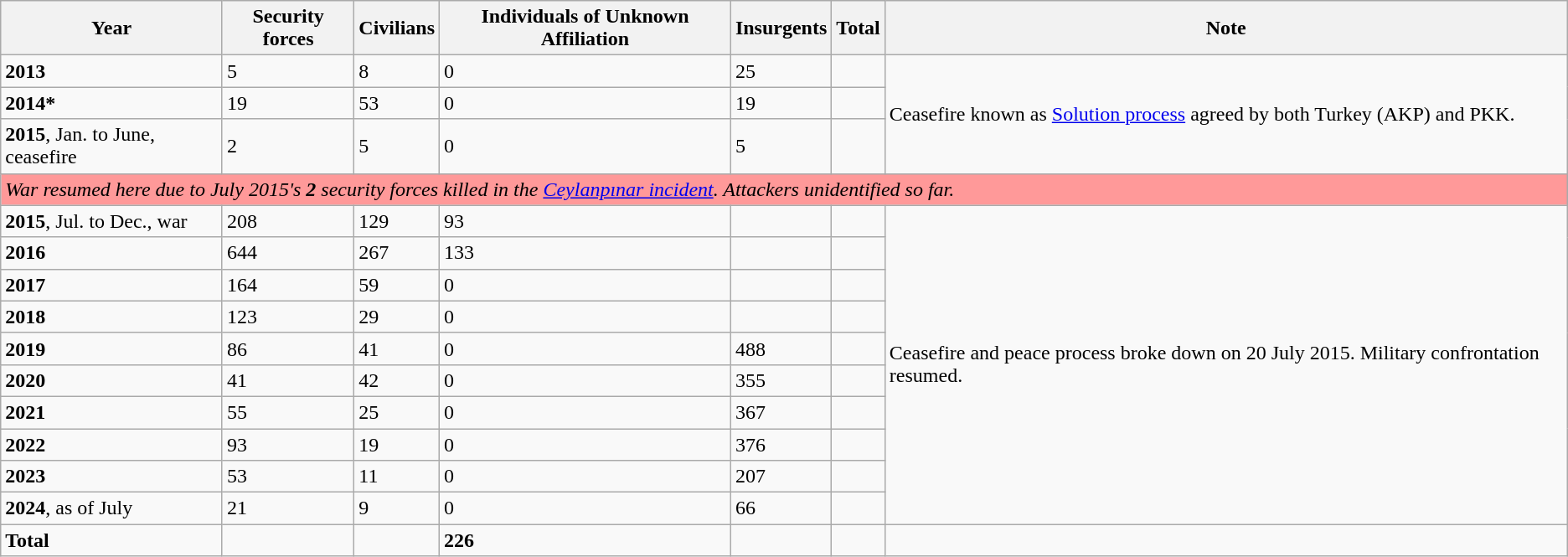<table class="wikitable sortable collapsible" >
<tr>
<th><strong>Year</strong></th>
<th><strong>Security forces</strong></th>
<th><strong>Civilians</strong></th>
<th>Individuals of Unknown Affiliation</th>
<th><strong>Insurgents</strong></th>
<th><strong>Total</strong></th>
<th>Note</th>
</tr>
<tr>
<td><strong>2013</strong></td>
<td>5</td>
<td>8</td>
<td>0</td>
<td>25</td>
<td><strong></strong></td>
<td rowspan="3">Ceasefire known as <a href='#'>Solution process</a> agreed by both Turkey (AKP) and PKK.</td>
</tr>
<tr>
<td><strong>2014*</strong></td>
<td>19</td>
<td>53</td>
<td>0</td>
<td>19</td>
<td><strong></strong></td>
</tr>
<tr>
<td><strong>2015</strong>, Jan. to June, ceasefire</td>
<td>2</td>
<td>5</td>
<td>0</td>
<td>5</td>
<td><strong></strong></td>
</tr>
<tr style="background:#f99;">
<td colspan="7"><em>War resumed here due to July 2015's <strong>2</strong> security forces killed in the <a href='#'>Ceylanpınar incident</a>. Attackers unidentified so far.</em></td>
</tr>
<tr>
<td><strong>2015</strong>, Jul. to Dec., war</td>
<td>208</td>
<td>129</td>
<td>93</td>
<td></td>
<td><strong></strong></td>
<td rowspan="10">Ceasefire and peace process broke down on 20 July 2015. Military confrontation resumed.</td>
</tr>
<tr>
<td><strong>2016</strong></td>
<td>644</td>
<td>267</td>
<td>133</td>
<td></td>
<td><strong></strong></td>
</tr>
<tr>
<td><strong>2017</strong></td>
<td>164</td>
<td>59</td>
<td>0</td>
<td></td>
<td><strong></strong></td>
</tr>
<tr>
<td><strong>2018</strong></td>
<td>123</td>
<td>29</td>
<td>0</td>
<td></td>
<td><strong></strong></td>
</tr>
<tr>
<td><strong>2019</strong></td>
<td>86</td>
<td>41</td>
<td>0</td>
<td>488</td>
<td><strong></strong></td>
</tr>
<tr>
<td><strong>2020</strong></td>
<td>41</td>
<td>42</td>
<td>0</td>
<td>355</td>
<td><strong></strong></td>
</tr>
<tr>
<td><strong>2021</strong></td>
<td>55</td>
<td>25</td>
<td>0</td>
<td>367</td>
<td><strong></strong></td>
</tr>
<tr>
<td><strong>2022</strong></td>
<td>93</td>
<td>19</td>
<td>0</td>
<td>376</td>
<td><strong></strong></td>
</tr>
<tr>
<td><strong>2023</strong></td>
<td>53</td>
<td>11</td>
<td>0</td>
<td>207</td>
<td><strong></strong></td>
</tr>
<tr>
<td><strong>2024</strong>, as of July</td>
<td>21</td>
<td>9</td>
<td>0</td>
<td>66</td>
<td><strong></strong></td>
</tr>
<tr>
<td><strong>Total</strong></td>
<td><strong></strong></td>
<td><strong></strong></td>
<td><strong>226</strong></td>
<td><strong></strong></td>
<td><strong></strong></td>
<td></td>
</tr>
</table>
